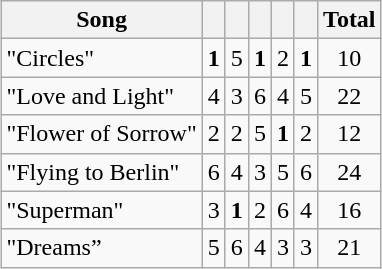<table class="wikitable collapsible" style="margin: 1em auto 1em auto; text-align:center;">
<tr>
<th>Song</th>
<th><br><small></small></th>
<th><br><small></small></th>
<th><br><small></small></th>
<th><br><small></small></th>
<th><br><small></small></th>
<th>Total</th>
</tr>
<tr>
<td align="left">"Circles"</td>
<td><strong>1</strong></td>
<td>5</td>
<td><strong>1</strong></td>
<td>2</td>
<td><strong>1 </strong></td>
<td>10</td>
</tr>
<tr>
<td align="left">"Love and Light"</td>
<td>4</td>
<td>3</td>
<td>6</td>
<td>4</td>
<td>5</td>
<td>22</td>
</tr>
<tr>
<td align="left">"Flower of Sorrow"</td>
<td>2</td>
<td>2</td>
<td>5</td>
<td><strong>1</strong></td>
<td>2</td>
<td>12</td>
</tr>
<tr>
<td align="left">"Flying to Berlin"</td>
<td>6</td>
<td>4</td>
<td>3</td>
<td>5</td>
<td>6</td>
<td>24</td>
</tr>
<tr>
<td align="left">"Superman"</td>
<td>3</td>
<td><strong>1</strong></td>
<td>2</td>
<td>6</td>
<td>4</td>
<td>16</td>
</tr>
<tr>
<td align="left">"Dreams”</td>
<td>5</td>
<td>6</td>
<td>4</td>
<td>3</td>
<td>3</td>
<td>21</td>
</tr>
</table>
